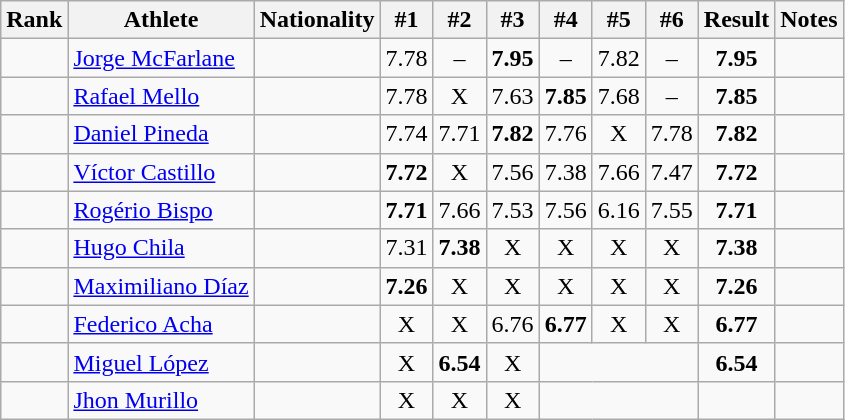<table class="wikitable sortable" style="text-align:center">
<tr>
<th>Rank</th>
<th>Athlete</th>
<th>Nationality</th>
<th>#1</th>
<th>#2</th>
<th>#3</th>
<th>#4</th>
<th>#5</th>
<th>#6</th>
<th>Result</th>
<th>Notes</th>
</tr>
<tr>
<td></td>
<td align=left><a href='#'>Jorge McFarlane</a></td>
<td align=left></td>
<td>7.78</td>
<td>–</td>
<td><strong>7.95</strong></td>
<td>–</td>
<td>7.82</td>
<td>–</td>
<td><strong>7.95</strong></td>
<td></td>
</tr>
<tr>
<td></td>
<td align=left><a href='#'>Rafael Mello</a></td>
<td align=left></td>
<td>7.78</td>
<td>X</td>
<td>7.63</td>
<td><strong>7.85</strong></td>
<td>7.68</td>
<td>–</td>
<td><strong>7.85</strong></td>
<td></td>
</tr>
<tr>
<td></td>
<td align=left><a href='#'>Daniel Pineda</a></td>
<td align=left></td>
<td>7.74</td>
<td>7.71</td>
<td><strong>7.82</strong></td>
<td>7.76</td>
<td>X</td>
<td>7.78</td>
<td><strong>7.82</strong></td>
<td></td>
</tr>
<tr>
<td></td>
<td align=left><a href='#'>Víctor Castillo</a></td>
<td align=left></td>
<td><strong>7.72</strong></td>
<td>X</td>
<td>7.56</td>
<td>7.38</td>
<td>7.66</td>
<td>7.47</td>
<td><strong>7.72</strong></td>
<td></td>
</tr>
<tr>
<td></td>
<td align=left><a href='#'>Rogério Bispo</a></td>
<td align=left></td>
<td><strong>7.71</strong></td>
<td>7.66</td>
<td>7.53</td>
<td>7.56</td>
<td>6.16</td>
<td>7.55</td>
<td><strong>7.71</strong></td>
<td></td>
</tr>
<tr>
<td></td>
<td align=left><a href='#'>Hugo Chila</a></td>
<td align=left></td>
<td>7.31</td>
<td><strong>7.38</strong></td>
<td>X</td>
<td>X</td>
<td>X</td>
<td>X</td>
<td><strong>7.38</strong></td>
<td></td>
</tr>
<tr>
<td></td>
<td align=left><a href='#'>Maximiliano Díaz</a></td>
<td align=left></td>
<td><strong>7.26</strong></td>
<td>X</td>
<td>X</td>
<td>X</td>
<td>X</td>
<td>X</td>
<td><strong>7.26</strong></td>
<td></td>
</tr>
<tr>
<td></td>
<td align=left><a href='#'>Federico Acha</a></td>
<td align=left></td>
<td>X</td>
<td>X</td>
<td>6.76</td>
<td><strong>6.77</strong></td>
<td>X</td>
<td>X</td>
<td><strong>6.77</strong></td>
<td></td>
</tr>
<tr>
<td></td>
<td align=left><a href='#'>Miguel López</a></td>
<td align=left></td>
<td>X</td>
<td><strong>6.54</strong></td>
<td>X</td>
<td colspan=3></td>
<td><strong>6.54</strong></td>
<td></td>
</tr>
<tr>
<td></td>
<td align=left><a href='#'>Jhon Murillo</a></td>
<td align=left></td>
<td>X</td>
<td>X</td>
<td>X</td>
<td colspan=3></td>
<td><strong></strong></td>
<td></td>
</tr>
</table>
